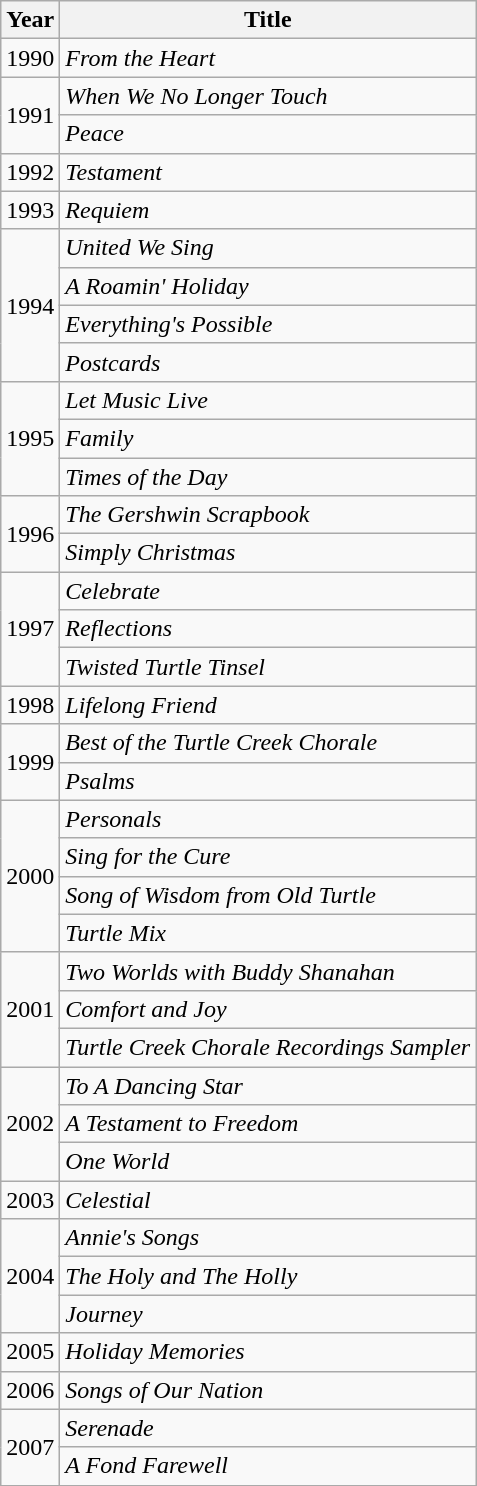<table class="wikitable sortable">
<tr>
<th>Year</th>
<th>Title</th>
</tr>
<tr>
<td>1990</td>
<td><em>From the Heart</em></td>
</tr>
<tr>
<td rowspan=2>1991</td>
<td><em>When We No Longer Touch</em></td>
</tr>
<tr>
<td><em>Peace</em></td>
</tr>
<tr>
<td>1992</td>
<td><em>Testament</em></td>
</tr>
<tr>
<td>1993</td>
<td><em>Requiem</em></td>
</tr>
<tr>
<td rowspan=4>1994</td>
<td><em>United We Sing</em></td>
</tr>
<tr>
<td><em>A Roamin' Holiday</em></td>
</tr>
<tr>
<td><em>Everything's Possible</em></td>
</tr>
<tr>
<td><em>Postcards</em></td>
</tr>
<tr>
<td rowspan=3>1995</td>
<td><em>Let Music Live</em></td>
</tr>
<tr>
<td><em>Family</em></td>
</tr>
<tr>
<td><em>Times of the Day</em></td>
</tr>
<tr>
<td rowspan=2>1996</td>
<td><em>The Gershwin Scrapbook</em></td>
</tr>
<tr>
<td><em>Simply Christmas</em></td>
</tr>
<tr>
<td rowspan=3>1997</td>
<td><em>Celebrate</em></td>
</tr>
<tr>
<td><em>Reflections</em></td>
</tr>
<tr>
<td><em>Twisted Turtle Tinsel</em></td>
</tr>
<tr>
<td>1998</td>
<td><em>Lifelong Friend</em></td>
</tr>
<tr>
<td rowspan=2>1999</td>
<td><em>Best of the Turtle Creek Chorale</em></td>
</tr>
<tr>
<td><em>Psalms</em></td>
</tr>
<tr>
<td rowspan=4>2000</td>
<td><em>Personals</em></td>
</tr>
<tr>
<td><em>Sing for the Cure</em></td>
</tr>
<tr>
<td><em>Song of Wisdom from Old Turtle</em></td>
</tr>
<tr>
<td><em>Turtle Mix</em></td>
</tr>
<tr>
<td rowspan=3>2001</td>
<td><em>Two Worlds with Buddy Shanahan</em></td>
</tr>
<tr>
<td><em>Comfort and Joy</em></td>
</tr>
<tr>
<td><em>Turtle Creek Chorale Recordings Sampler</em></td>
</tr>
<tr>
<td rowspan=3>2002</td>
<td><em>To A Dancing Star</em></td>
</tr>
<tr>
<td><em>A Testament to Freedom</em></td>
</tr>
<tr>
<td><em>One World</em></td>
</tr>
<tr>
<td>2003</td>
<td><em>Celestial</em></td>
</tr>
<tr>
<td rowspan=3>2004</td>
<td><em>Annie's Songs</em></td>
</tr>
<tr>
<td><em>The Holy and The Holly</em></td>
</tr>
<tr>
<td><em>Journey</em></td>
</tr>
<tr>
<td>2005</td>
<td><em>Holiday Memories</em></td>
</tr>
<tr>
<td>2006</td>
<td><em>Songs of Our Nation</em></td>
</tr>
<tr>
<td rowspan=2>2007</td>
<td><em>Serenade</em></td>
</tr>
<tr>
<td><em>A Fond Farewell</em></td>
</tr>
</table>
